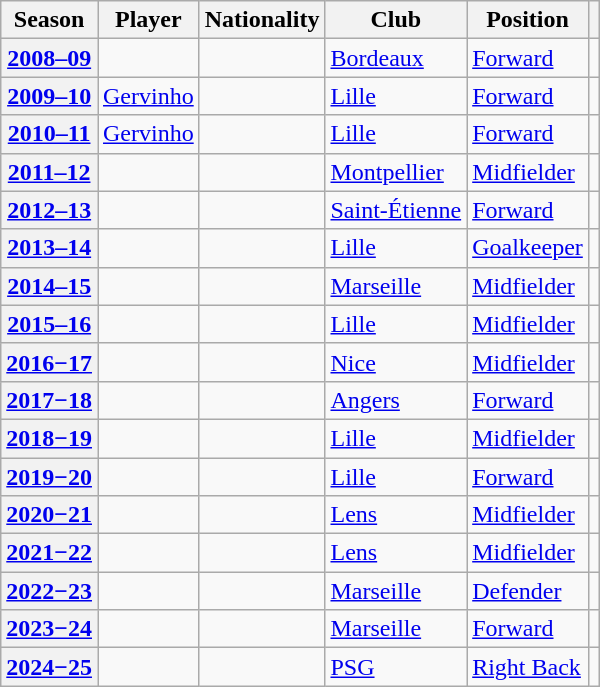<table class="wikitable plainrowheaders sortable">
<tr>
<th scope="col">Season</th>
<th scope="col">Player</th>
<th scope="col">Nationality</th>
<th scope="col">Club</th>
<th scope="col">Position</th>
<th class="unsortable" scope="col"></th>
</tr>
<tr>
<th scope="row" style="text-align:center"><a href='#'>2008–09</a></th>
<td></td>
<td></td>
<td><a href='#'>Bordeaux</a></td>
<td><a href='#'>Forward</a></td>
<td style="text-align:center"></td>
</tr>
<tr>
<th scope="row" style="text-align:center"><a href='#'>2009–10</a></th>
<td><a href='#'>Gervinho</a></td>
<td></td>
<td><a href='#'>Lille</a></td>
<td><a href='#'>Forward</a></td>
<td style="text-align:center"></td>
</tr>
<tr>
<th scope="row" style="text-align:center"><a href='#'>2010–11</a></th>
<td><a href='#'>Gervinho</a> </td>
<td></td>
<td><a href='#'>Lille</a></td>
<td><a href='#'>Forward</a></td>
<td style="text-align:center"></td>
</tr>
<tr>
<th scope="row" style="text-align:center"><a href='#'>2011–12</a></th>
<td></td>
<td></td>
<td><a href='#'>Montpellier</a></td>
<td><a href='#'>Midfielder</a></td>
<td style="text-align:center"></td>
</tr>
<tr>
<th scope="row" style="text-align:center"><a href='#'>2012–13</a></th>
<td></td>
<td></td>
<td><a href='#'>Saint-Étienne</a></td>
<td><a href='#'>Forward</a></td>
<td style="text-align:center"></td>
</tr>
<tr>
<th scope="row" style="text-align:center"><a href='#'>2013–14</a></th>
<td></td>
<td></td>
<td><a href='#'>Lille</a></td>
<td><a href='#'>Goalkeeper</a></td>
<td style="text-align:center"></td>
</tr>
<tr>
<th scope="row" style="text-align:center"><a href='#'>2014–15</a></th>
<td></td>
<td></td>
<td><a href='#'>Marseille</a></td>
<td><a href='#'>Midfielder</a></td>
<td style="text-align:center"></td>
</tr>
<tr>
<th scope="row" style="text-align:center"><a href='#'>2015–16</a></th>
<td></td>
<td></td>
<td><a href='#'>Lille</a></td>
<td><a href='#'>Midfielder</a></td>
<td style="text-align:center"></td>
</tr>
<tr>
<th scope="row" style="text-align:center"><a href='#'>2016−17</a></th>
<td></td>
<td></td>
<td><a href='#'>Nice</a></td>
<td><a href='#'>Midfielder</a></td>
<td style="text-align:center"></td>
</tr>
<tr>
<th scope="row" style="text-align:center"><a href='#'>2017−18</a></th>
<td></td>
<td></td>
<td><a href='#'>Angers</a></td>
<td><a href='#'>Forward</a></td>
<td style="text-align:center"></td>
</tr>
<tr>
<th scope="row" style="text-align:center"><a href='#'>2018−19</a></th>
<td></td>
<td></td>
<td><a href='#'>Lille</a></td>
<td><a href='#'>Midfielder</a></td>
<td style="text-align:center"></td>
</tr>
<tr>
<th scope="row" style="text-align:center"><a href='#'>2019−20</a></th>
<td></td>
<td></td>
<td><a href='#'>Lille</a></td>
<td><a href='#'>Forward</a></td>
<td style="text-align:center"></td>
</tr>
<tr>
<th scope="row" style="text-align:center"><a href='#'>2020−21</a></th>
<td></td>
<td></td>
<td><a href='#'>Lens</a></td>
<td><a href='#'>Midfielder</a></td>
<td style="text-align:center"></td>
</tr>
<tr>
<th scope="row" style="text-align:center"><a href='#'>2021−22</a></th>
<td></td>
<td></td>
<td><a href='#'>Lens</a></td>
<td><a href='#'>Midfielder</a></td>
<td style="text-align:center"></td>
</tr>
<tr>
<th scope="row" style="text-align:center"><a href='#'>2022−23</a></th>
<td></td>
<td></td>
<td><a href='#'>Marseille</a></td>
<td><a href='#'>Defender</a></td>
<td style="text-align:center"></td>
</tr>
<tr>
<th scope="row" style="text-align:center"><a href='#'>2023−24</a></th>
<td> </td>
<td></td>
<td><a href='#'>Marseille</a></td>
<td><a href='#'>Forward</a></td>
<td style="text-align:center"></td>
</tr>
<tr>
<th scope="row" style="text-align:center"><a href='#'>2024−25</a></th>
<td></td>
<td></td>
<td><a href='#'>PSG</a></td>
<td><a href='#'>Right Back</a></td>
<td style="text-align:center"></td>
</tr>
</table>
